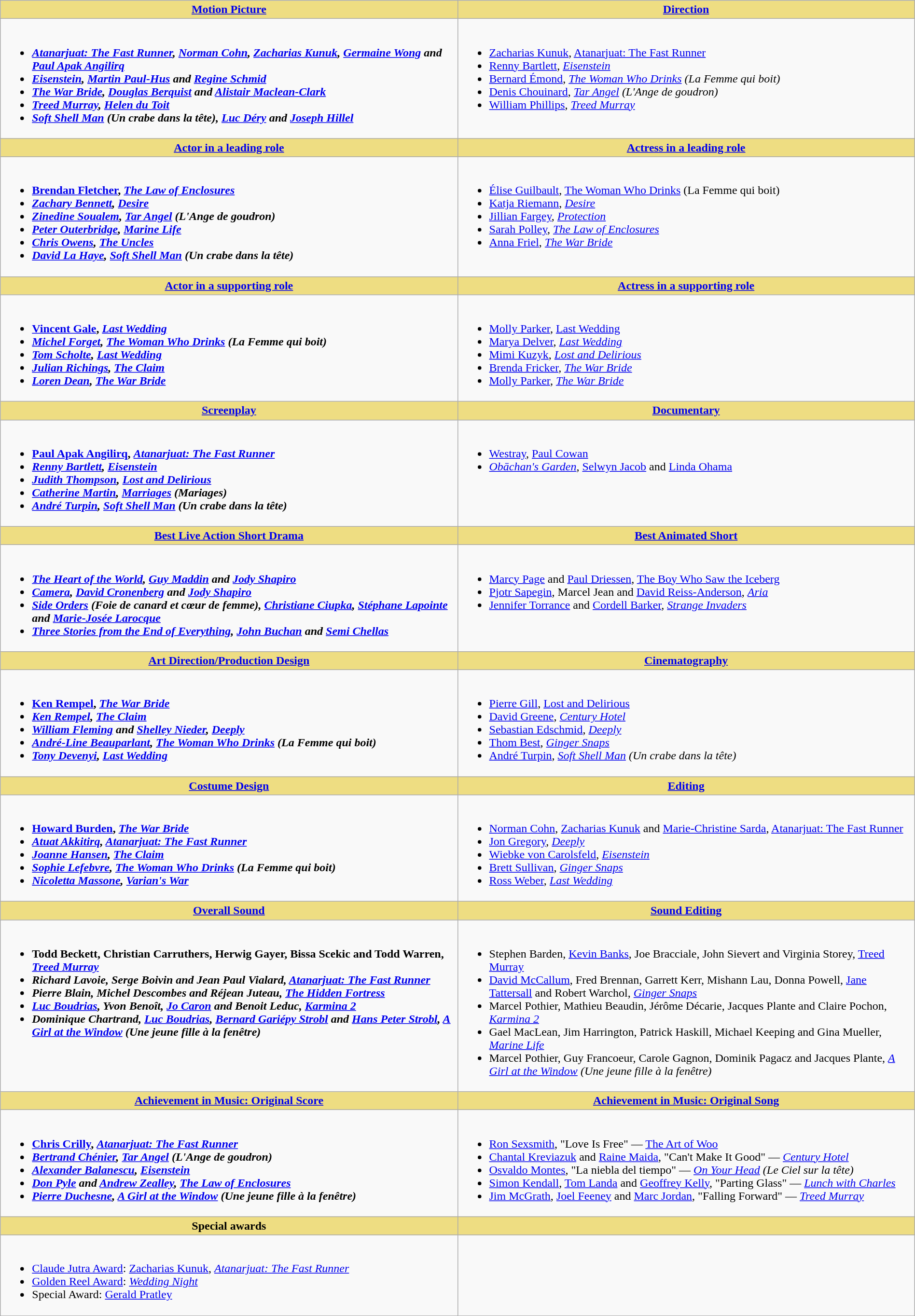<table class=wikitable width="100%">
<tr>
<th style="background:#EEDD82; width:50%"><a href='#'>Motion Picture</a></th>
<th style="background:#EEDD82; width:50%"><a href='#'>Direction</a></th>
</tr>
<tr>
<td valign="top"><br><ul><li> <strong><em><a href='#'>Atanarjuat: The Fast Runner</a><em>, <a href='#'>Norman Cohn</a>, <a href='#'>Zacharias Kunuk</a>, <a href='#'>Germaine Wong</a> and <a href='#'>Paul Apak Angilirq</a><strong></li><li></em><a href='#'>Eisenstein</a><em>, <a href='#'>Martin Paul-Hus</a> and <a href='#'>Regine Schmid</a></li><li></em><a href='#'>The War Bride</a><em>, <a href='#'>Douglas Berquist</a> and <a href='#'>Alistair Maclean-Clark</a></li><li></em><a href='#'>Treed Murray</a><em>, <a href='#'>Helen du Toit</a></li><li></em><a href='#'>Soft Shell Man</a> (Un crabe dans la tête)<em>, <a href='#'>Luc Déry</a> and <a href='#'>Joseph Hillel</a></li></ul></td>
<td valign="top"><br><ul><li> </strong><a href='#'>Zacharias Kunuk</a>, </em><a href='#'>Atanarjuat: The Fast Runner</a></em></strong></li><li><a href='#'>Renny Bartlett</a>, <em><a href='#'>Eisenstein</a></em></li><li><a href='#'>Bernard Émond</a>, <em><a href='#'>The Woman Who Drinks</a> (La Femme qui boit)</em></li><li><a href='#'>Denis Chouinard</a>, <em><a href='#'>Tar Angel</a> (L'Ange de goudron)</em></li><li><a href='#'>William Phillips</a>, <em><a href='#'>Treed Murray</a></em></li></ul></td>
</tr>
<tr>
<th style="background:#EEDD82; width:50%"><a href='#'>Actor in a leading role</a></th>
<th style="background:#EEDD82; width:50%"><a href='#'>Actress in a leading role</a></th>
</tr>
<tr>
<td valign="top"><br><ul><li> <strong><a href='#'>Brendan Fletcher</a>, <em><a href='#'>The Law of Enclosures</a><strong><em></li><li><a href='#'>Zachary Bennett</a>, </em><a href='#'>Desire</a><em></li><li><a href='#'>Zinedine Soualem</a>, </em><a href='#'>Tar Angel</a> (L'Ange de goudron)<em></li><li><a href='#'>Peter Outerbridge</a>, </em><a href='#'>Marine Life</a><em></li><li><a href='#'>Chris Owens</a>, </em><a href='#'>The Uncles</a><em></li><li><a href='#'>David La Haye</a>, </em><a href='#'>Soft Shell Man</a> (Un crabe dans la tête)<em></li></ul></td>
<td valign="top"><br><ul><li> </strong><a href='#'>Élise Guilbault</a>, </em><a href='#'>The Woman Who Drinks</a> (La Femme qui boit)</em></strong></li><li><a href='#'>Katja Riemann</a>, <em><a href='#'>Desire</a></em></li><li><a href='#'>Jillian Fargey</a>, <em><a href='#'>Protection</a></em></li><li><a href='#'>Sarah Polley</a>, <em><a href='#'>The Law of Enclosures</a></em></li><li><a href='#'>Anna Friel</a>, <em><a href='#'>The War Bride</a></em></li></ul></td>
</tr>
<tr>
<th style="background:#EEDD82; width:50%"><a href='#'>Actor in a supporting role</a></th>
<th style="background:#EEDD82; width:50%"><a href='#'>Actress in a supporting role</a></th>
</tr>
<tr>
<td valign="top"><br><ul><li> <strong><a href='#'>Vincent Gale</a>, <em><a href='#'>Last Wedding</a><strong><em></li><li><a href='#'>Michel Forget</a>, </em><a href='#'>The Woman Who Drinks</a> (La Femme qui boit)<em></li><li><a href='#'>Tom Scholte</a>, </em><a href='#'>Last Wedding</a><em></li><li><a href='#'>Julian Richings</a>, </em><a href='#'>The Claim</a><em></li><li><a href='#'>Loren Dean</a>, </em><a href='#'>The War Bride</a><em></li></ul></td>
<td valign="top"><br><ul><li> </strong><a href='#'>Molly Parker</a>, </em><a href='#'>Last Wedding</a></em></strong></li><li><a href='#'>Marya Delver</a>, <em><a href='#'>Last Wedding</a></em></li><li><a href='#'>Mimi Kuzyk</a>, <em><a href='#'>Lost and Delirious</a></em></li><li><a href='#'>Brenda Fricker</a>, <em><a href='#'>The War Bride</a></em></li><li><a href='#'>Molly Parker</a>, <em><a href='#'>The War Bride</a></em></li></ul></td>
</tr>
<tr>
<th style="background:#EEDD82; width:50%"><a href='#'>Screenplay</a></th>
<th style="background:#EEDD82; width:50%"><a href='#'>Documentary</a></th>
</tr>
<tr>
<td valign="top"><br><ul><li> <strong><a href='#'>Paul Apak Angilirq</a>, <em><a href='#'>Atanarjuat: The Fast Runner</a><strong><em></li><li><a href='#'>Renny Bartlett</a>, </em><a href='#'>Eisenstein</a><em></li><li><a href='#'>Judith Thompson</a>, </em><a href='#'>Lost and Delirious</a><em></li><li><a href='#'>Catherine Martin</a>, </em><a href='#'>Marriages</a> (Mariages)<em></li><li><a href='#'>André Turpin</a>, </em><a href='#'>Soft Shell Man</a> (Un crabe dans la tête)<em></li></ul></td>
<td valign="top"><br><ul><li> </em></strong><a href='#'>Westray</a></em>, <a href='#'>Paul Cowan</a></strong></li><li><em><a href='#'>Obāchan's Garden</a></em>, <a href='#'>Selwyn Jacob</a> and <a href='#'>Linda Ohama</a></li></ul></td>
</tr>
<tr>
<th style="background:#EEDD82; width:50%"><a href='#'>Best Live Action Short Drama</a></th>
<th style="background:#EEDD82; width:50%"><a href='#'>Best Animated Short</a></th>
</tr>
<tr>
<td valign="top"><br><ul><li> <strong><em><a href='#'>The Heart of the World</a><em>, <a href='#'>Guy Maddin</a> and <a href='#'>Jody Shapiro</a><strong></li><li></em><a href='#'>Camera</a><em>, <a href='#'>David Cronenberg</a> and <a href='#'>Jody Shapiro</a></li><li></em><a href='#'>Side Orders</a>  (Foie de canard et cœur de femme)<em>, <a href='#'>Christiane Ciupka</a>, <a href='#'>Stéphane Lapointe</a> and <a href='#'>Marie-Josée Larocque</a></li><li></em><a href='#'>Three Stories from the End of Everything</a><em>, <a href='#'>John Buchan</a> and <a href='#'>Semi Chellas</a></li></ul></td>
<td valign="top"><br><ul><li> </strong><a href='#'>Marcy Page</a> and <a href='#'>Paul Driessen</a>, </em><a href='#'>The Boy Who Saw the Iceberg</a></em></strong></li><li><a href='#'>Pjotr Sapegin</a>, Marcel Jean and <a href='#'>David Reiss-Anderson</a>, <em><a href='#'>Aria</a></em></li><li><a href='#'>Jennifer Torrance</a> and <a href='#'>Cordell Barker</a>, <em><a href='#'>Strange Invaders</a></em></li></ul></td>
</tr>
<tr>
<th style="background:#EEDD82; width:50%"><a href='#'>Art Direction/Production Design</a></th>
<th style="background:#EEDD82; width:50%"><a href='#'>Cinematography</a></th>
</tr>
<tr>
<td valign="top"><br><ul><li> <strong><a href='#'>Ken Rempel</a>, <em><a href='#'>The War Bride</a><strong><em></li><li><a href='#'>Ken Rempel</a>, </em><a href='#'>The Claim</a><em></li><li><a href='#'>William Fleming</a> and <a href='#'>Shelley Nieder</a>, </em><a href='#'>Deeply</a><em></li><li><a href='#'>André-Line Beauparlant</a>, </em><a href='#'>The Woman Who Drinks</a> (La Femme qui boit)<em></li><li><a href='#'>Tony Devenyi</a>, </em><a href='#'>Last Wedding</a><em></li></ul></td>
<td valign="top"><br><ul><li> </strong><a href='#'>Pierre Gill</a>, </em><a href='#'>Lost and Delirious</a></em></strong></li><li><a href='#'>David Greene</a>, <em><a href='#'>Century Hotel</a></em></li><li><a href='#'>Sebastian Edschmid</a>, <em><a href='#'>Deeply</a></em></li><li><a href='#'>Thom Best</a>, <em><a href='#'>Ginger Snaps</a></em></li><li><a href='#'>André Turpin</a>, <em><a href='#'>Soft Shell Man</a> (Un crabe dans la tête)</em></li></ul></td>
</tr>
<tr>
<th style="background:#EEDD82; width:50%"><a href='#'>Costume Design</a></th>
<th style="background:#EEDD82; width:50%"><a href='#'>Editing</a></th>
</tr>
<tr>
<td valign="top"><br><ul><li> <strong><a href='#'>Howard Burden</a>, <em><a href='#'>The War Bride</a><strong><em></li><li><a href='#'>Atuat Akkitirq</a>, </em><a href='#'>Atanarjuat: The Fast Runner</a><em></li><li><a href='#'>Joanne Hansen</a>, </em><a href='#'>The Claim</a><em></li><li><a href='#'>Sophie Lefebvre</a>, </em><a href='#'>The Woman Who Drinks</a> (La Femme qui boit)<em></li><li><a href='#'>Nicoletta Massone</a>, </em><a href='#'>Varian's War</a><em></li></ul></td>
<td valign="top"><br><ul><li> </strong><a href='#'>Norman Cohn</a>, <a href='#'>Zacharias Kunuk</a> and <a href='#'>Marie-Christine Sarda</a>, </em><a href='#'>Atanarjuat: The Fast Runner</a></em></strong></li><li><a href='#'>Jon Gregory</a>, <em><a href='#'>Deeply</a></em></li><li><a href='#'>Wiebke von Carolsfeld</a>, <em><a href='#'>Eisenstein</a></em></li><li><a href='#'>Brett Sullivan</a>, <em><a href='#'>Ginger Snaps</a></em></li><li><a href='#'>Ross Weber</a>, <em><a href='#'>Last Wedding</a></em></li></ul></td>
</tr>
<tr>
<th style="background:#EEDD82; width:50%"><a href='#'>Overall Sound</a></th>
<th style="background:#EEDD82; width:50%"><a href='#'>Sound Editing</a></th>
</tr>
<tr>
<td valign="top"><br><ul><li> <strong>Todd Beckett, Christian Carruthers, Herwig Gayer, Bissa Scekic and Todd Warren, <em><a href='#'>Treed Murray</a><strong><em></li><li>Richard Lavoie, Serge Boivin and Jean Paul Vialard, </em><a href='#'>Atanarjuat: The Fast Runner</a><em></li><li>Pierre Blain, Michel Descombes and Réjean Juteau, </em><a href='#'>The Hidden Fortress</a><em></li><li><a href='#'>Luc Boudrias</a>, Yvon Benoît, <a href='#'>Jo Caron</a> and Benoit Leduc, </em><a href='#'>Karmina 2</a><em></li><li>Dominique Chartrand, <a href='#'>Luc Boudrias</a>, <a href='#'>Bernard Gariépy Strobl</a> and <a href='#'>Hans Peter Strobl</a>, </em><a href='#'>A Girl at the Window</a> (Une jeune fille à la fenêtre)<em></li></ul></td>
<td valign="top"><br><ul><li> </strong>Stephen Barden, <a href='#'>Kevin Banks</a>, Joe Bracciale, John Sievert and Virginia Storey, </em><a href='#'>Treed Murray</a></em></strong></li><li><a href='#'>David McCallum</a>, Fred Brennan, Garrett Kerr, Mishann Lau, Donna Powell, <a href='#'>Jane Tattersall</a> and Robert Warchol, <em><a href='#'>Ginger Snaps</a></em></li><li>Marcel Pothier, Mathieu Beaudin, Jérôme Décarie, Jacques Plante and Claire Pochon, <em><a href='#'>Karmina 2</a></em></li><li>Gael MacLean, Jim Harrington, Patrick Haskill, Michael Keeping and Gina Mueller, <em><a href='#'>Marine Life</a></em></li><li>Marcel Pothier, Guy Francoeur, Carole Gagnon, Dominik Pagacz and Jacques Plante, <em><a href='#'>A Girl at the Window</a> (Une jeune fille à la fenêtre)</em></li></ul></td>
</tr>
<tr>
<th style="background:#EEDD82; width:50%"><a href='#'>Achievement in Music: Original Score</a></th>
<th style="background:#EEDD82; width:50%"><a href='#'>Achievement in Music: Original Song</a></th>
</tr>
<tr>
<td valign="top"><br><ul><li> <strong><a href='#'>Chris Crilly</a>, <em><a href='#'>Atanarjuat: The Fast Runner</a><strong><em></li><li><a href='#'>Bertrand Chénier</a>, </em><a href='#'>Tar Angel</a> (L'Ange de goudron)<em></li><li><a href='#'>Alexander Balanescu</a>, </em><a href='#'>Eisenstein</a><em></li><li><a href='#'>Don Pyle</a> and <a href='#'>Andrew Zealley</a>, </em><a href='#'>The Law of Enclosures</a><em></li><li><a href='#'>Pierre Duchesne</a>, </em><a href='#'>A Girl at the Window</a> (Une jeune fille à la fenêtre)<em></li></ul></td>
<td valign="top"><br><ul><li> </strong><a href='#'>Ron Sexsmith</a>, "Love Is Free" — </em><a href='#'>The Art of Woo</a></em></strong></li><li><a href='#'>Chantal Kreviazuk</a> and <a href='#'>Raine Maida</a>, "Can't Make It Good" — <em><a href='#'>Century Hotel</a></em></li><li><a href='#'>Osvaldo Montes</a>, "La niebla del tiempo" — <em><a href='#'>On Your Head</a> (Le Ciel sur la tête)</em></li><li><a href='#'>Simon Kendall</a>, <a href='#'>Tom Landa</a> and <a href='#'>Geoffrey Kelly</a>, "Parting Glass" — <em><a href='#'>Lunch with Charles</a></em></li><li><a href='#'>Jim McGrath</a>, <a href='#'>Joel Feeney</a> and <a href='#'>Marc Jordan</a>, "Falling Forward" — <em><a href='#'>Treed Murray</a></em></li></ul></td>
</tr>
<tr>
<th style="background:#EEDD82; width:50%">Special awards</th>
<th style="background:#EEDD82; width:50%"></th>
</tr>
<tr>
<td valign="top"><br><ul><li><a href='#'>Claude Jutra Award</a>: <a href='#'>Zacharias Kunuk</a>, <em><a href='#'>Atanarjuat: The Fast Runner</a></em></li><li><a href='#'>Golden Reel Award</a>: <em><a href='#'>Wedding Night</a></em></li><li>Special Award: <a href='#'>Gerald Pratley</a></li></ul></td>
<td valign="top"></td>
</tr>
</table>
